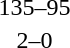<table style="text-align:center">
<tr>
<th width=200></th>
<th width=100></th>
<th width=200></th>
</tr>
<tr>
<td align=right><strong></strong></td>
<td align=center>135–95</td>
<td align=left></td>
</tr>
<tr>
<td align=right><strong></strong></td>
<td align=center>2–0</td>
<td align=left></td>
</tr>
</table>
